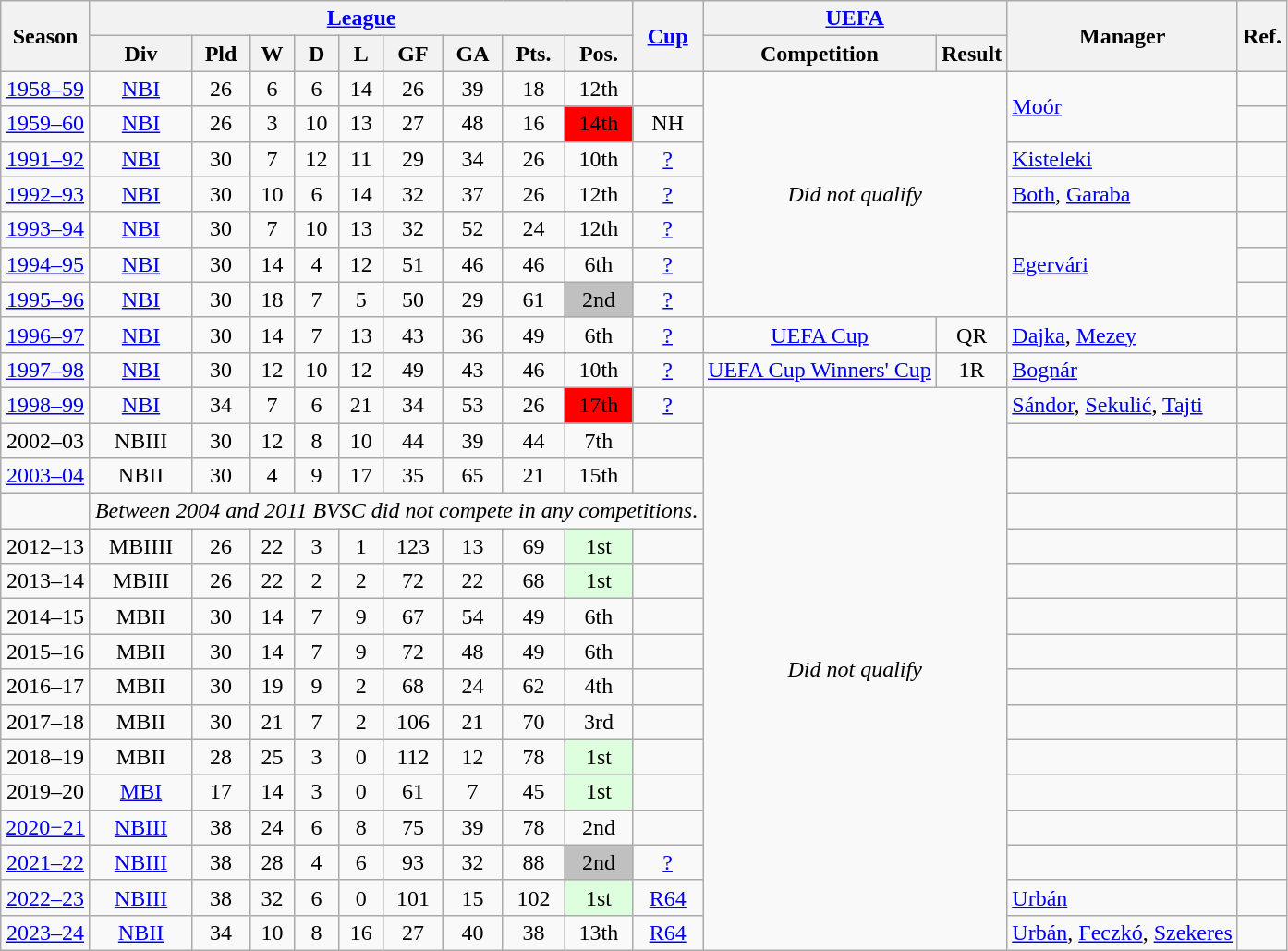<table class="wikitable sortable"  style="text-align:center">
<tr>
<th rowspan="2">Season</th>
<th colspan="9"><a href='#'>League</a></th>
<th rowspan="2"><a href='#'>Cup</a></th>
<th colspan="2"><a href='#'>UEFA</a></th>
<th rowspan="2">Manager</th>
<th rowspan="2">Ref.</th>
</tr>
<tr>
<th>Div</th>
<th>Pld</th>
<th>W</th>
<th>D</th>
<th>L</th>
<th>GF</th>
<th>GA</th>
<th>Pts.</th>
<th>Pos.</th>
<th>Competition</th>
<th>Result</th>
</tr>
<tr>
<td><a href='#'>1958–59</a></td>
<td><a href='#'>NBI</a></td>
<td>26</td>
<td>6</td>
<td>6</td>
<td>14</td>
<td>26</td>
<td>39</td>
<td>18</td>
<td>12th</td>
<td></td>
<td colspan="2" rowspan="7"><em>Did not qualify</em></td>
<td rowspan="2" style="text-align:left"> <a href='#'>Moór</a></td>
<td></td>
</tr>
<tr>
<td><a href='#'>1959–60</a></td>
<td><a href='#'>NBI</a></td>
<td>26</td>
<td>3</td>
<td>10</td>
<td>13</td>
<td>27</td>
<td>48</td>
<td>16</td>
<td style="background:red;" !>14th</td>
<td>NH</td>
<td></td>
</tr>
<tr>
<td><a href='#'>1991–92</a></td>
<td><a href='#'>NBI</a></td>
<td>30</td>
<td>7</td>
<td>12</td>
<td>11</td>
<td>29</td>
<td>34</td>
<td>26</td>
<td>10th</td>
<td><a href='#'>?</a></td>
<td style="text-align:left"> <a href='#'>Kisteleki</a></td>
<td></td>
</tr>
<tr>
<td><a href='#'>1992–93</a></td>
<td><a href='#'>NBI</a></td>
<td>30</td>
<td>10</td>
<td>6</td>
<td>14</td>
<td>32</td>
<td>37</td>
<td>26</td>
<td>12th</td>
<td><a href='#'>?</a></td>
<td style="text-align:left"> <a href='#'>Both</a>,  <a href='#'>Garaba</a></td>
<td></td>
</tr>
<tr>
<td><a href='#'>1993–94</a></td>
<td><a href='#'>NBI</a></td>
<td>30</td>
<td>7</td>
<td>10</td>
<td>13</td>
<td>32</td>
<td>52</td>
<td>24</td>
<td>12th</td>
<td><a href='#'>?</a></td>
<td rowspan="3" style="text-align:left"> <a href='#'>Egervári</a></td>
<td></td>
</tr>
<tr>
<td><a href='#'>1994–95</a></td>
<td><a href='#'>NBI</a></td>
<td>30</td>
<td>14</td>
<td>4</td>
<td>12</td>
<td>51</td>
<td>46</td>
<td>46</td>
<td>6th</td>
<td><a href='#'>?</a></td>
<td></td>
</tr>
<tr>
<td><a href='#'>1995–96</a></td>
<td><a href='#'>NBI</a></td>
<td>30</td>
<td>18</td>
<td>7</td>
<td>5</td>
<td>50</td>
<td>29</td>
<td>61</td>
<td style="background:silver;" !>2nd</td>
<td><a href='#'>?</a></td>
<td></td>
</tr>
<tr>
<td><a href='#'>1996–97</a></td>
<td><a href='#'>NBI</a></td>
<td>30</td>
<td>14</td>
<td>7</td>
<td>13</td>
<td>43</td>
<td>36</td>
<td>49</td>
<td>6th</td>
<td><a href='#'>?</a></td>
<td><a href='#'>UEFA Cup</a></td>
<td>QR</td>
<td style="text-align:left"> <a href='#'>Dajka</a>,  <a href='#'>Mezey</a></td>
<td></td>
</tr>
<tr>
<td><a href='#'>1997–98</a></td>
<td><a href='#'>NBI</a></td>
<td>30</td>
<td>12</td>
<td>10</td>
<td>12</td>
<td>49</td>
<td>43</td>
<td>46</td>
<td>10th</td>
<td><a href='#'>?</a></td>
<td><a href='#'>UEFA Cup Winners' Cup</a></td>
<td>1R</td>
<td style="text-align:left"> <a href='#'>Bognár</a></td>
<td></td>
</tr>
<tr>
<td><a href='#'>1998–99</a></td>
<td><a href='#'>NBI</a></td>
<td>34</td>
<td>7</td>
<td>6</td>
<td>21</td>
<td>34</td>
<td>53</td>
<td>26</td>
<td style="background:red;" !>17th</td>
<td><a href='#'>?</a></td>
<td colspan="2" rowspan="16"><em>Did not qualify</em></td>
<td style="text-align:left"> <a href='#'>Sándor</a>,  <a href='#'>Sekulić</a>,  <a href='#'>Tajti</a></td>
<td></td>
</tr>
<tr>
<td>2002–03</td>
<td>NBIII</td>
<td>30</td>
<td>12</td>
<td>8</td>
<td>10</td>
<td>44</td>
<td>39</td>
<td>44</td>
<td>7th</td>
<td></td>
<td></td>
<td></td>
</tr>
<tr>
<td><a href='#'>2003–04</a></td>
<td>NBII</td>
<td>30</td>
<td>4</td>
<td>9</td>
<td>17</td>
<td>35</td>
<td>65</td>
<td>21</td>
<td>15th</td>
<td></td>
<td></td>
<td></td>
</tr>
<tr>
<td></td>
<td colspan="10"><em>Between 2004 and 2011 BVSC did not compete in any competitions</em>.</td>
<td></td>
<td></td>
</tr>
<tr>
<td>2012–13</td>
<td>MBIIII </td>
<td>26</td>
<td>22</td>
<td>3</td>
<td>1</td>
<td>123</td>
<td>13</td>
<td>69</td>
<td style="background:#DFD;" !>1st</td>
<td></td>
<td></td>
<td></td>
</tr>
<tr>
<td>2013–14</td>
<td>MBIII </td>
<td>26</td>
<td>22</td>
<td>2</td>
<td>2</td>
<td>72</td>
<td>22</td>
<td>68</td>
<td style="background:#DFD;" !>1st</td>
<td></td>
<td></td>
<td></td>
</tr>
<tr>
<td>2014–15</td>
<td>MBII</td>
<td>30</td>
<td>14</td>
<td>7</td>
<td>9</td>
<td>67</td>
<td>54</td>
<td>49</td>
<td>6th</td>
<td></td>
<td></td>
<td></td>
</tr>
<tr>
<td>2015–16</td>
<td>MBII</td>
<td>30</td>
<td>14</td>
<td>7</td>
<td>9</td>
<td>72</td>
<td>48</td>
<td>49</td>
<td>6th</td>
<td></td>
<td></td>
<td></td>
</tr>
<tr>
<td>2016–17</td>
<td>MBII</td>
<td>30</td>
<td>19</td>
<td>9</td>
<td>2</td>
<td>68</td>
<td>24</td>
<td>62</td>
<td>4th</td>
<td></td>
<td></td>
<td></td>
</tr>
<tr>
<td>2017–18</td>
<td>MBII</td>
<td>30</td>
<td>21</td>
<td>7</td>
<td>2</td>
<td>106</td>
<td>21</td>
<td>70</td>
<td>3rd</td>
<td></td>
<td></td>
<td></td>
</tr>
<tr>
<td>2018–19</td>
<td>MBII </td>
<td>28</td>
<td>25</td>
<td>3</td>
<td>0</td>
<td>112</td>
<td>12</td>
<td>78</td>
<td style="background:#DFD;" !>1st</td>
<td></td>
<td></td>
<td></td>
</tr>
<tr>
<td>2019–20</td>
<td><a href='#'>MBI</a> </td>
<td>17</td>
<td>14</td>
<td>3</td>
<td>0</td>
<td>61</td>
<td>7</td>
<td>45</td>
<td style="background:#DFD;" !>1st</td>
<td></td>
<td></td>
<td></td>
</tr>
<tr>
<td><a href='#'>2020−21</a></td>
<td><a href='#'>NBIII</a></td>
<td>38</td>
<td>24</td>
<td>6</td>
<td>8</td>
<td>75</td>
<td>39</td>
<td>78</td>
<td>2nd</td>
<td></td>
<td></td>
<td></td>
</tr>
<tr>
<td><a href='#'>2021–22</a></td>
<td><a href='#'>NBIII</a></td>
<td>38</td>
<td>28</td>
<td>4</td>
<td>6</td>
<td>93</td>
<td>32</td>
<td>88</td>
<td style="background:silver;" !>2nd</td>
<td><a href='#'>?</a></td>
<td style="text-align:left"></td>
<td></td>
</tr>
<tr>
<td><a href='#'>2022–23</a></td>
<td><a href='#'>NBIII</a></td>
<td>38</td>
<td>32</td>
<td>6</td>
<td>0</td>
<td>101</td>
<td>15</td>
<td>102</td>
<td style="background:#DFD;" !>1st</td>
<td><a href='#'>R64</a></td>
<td style="text-align:left"> <a href='#'>Urbán</a></td>
<td></td>
</tr>
<tr>
<td><a href='#'>2023–24</a></td>
<td><a href='#'>NBII</a></td>
<td>34</td>
<td>10</td>
<td>8</td>
<td>16</td>
<td>27</td>
<td>40</td>
<td>38</td>
<td>13th</td>
<td><a href='#'>R64</a></td>
<td style="text-align:left"> <a href='#'>Urbán</a>,  <a href='#'>Feczkó</a>,  <a href='#'>Szekeres</a></td>
<td></td>
</tr>
</table>
